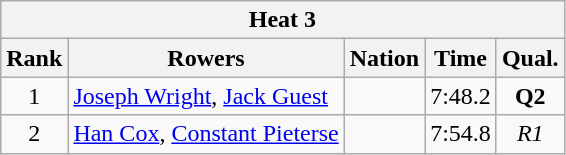<table class="wikitable" style="text-align:center">
<tr>
<th colspan=5 align=center><strong>Heat 3</strong></th>
</tr>
<tr>
<th>Rank</th>
<th>Rowers</th>
<th>Nation</th>
<th>Time</th>
<th>Qual.</th>
</tr>
<tr>
<td>1</td>
<td align=left><a href='#'>Joseph Wright</a>, <a href='#'>Jack Guest</a></td>
<td align=left></td>
<td>7:48.2</td>
<td><strong>Q2</strong></td>
</tr>
<tr>
<td>2</td>
<td align=left><a href='#'>Han Cox</a>, <a href='#'>Constant Pieterse</a></td>
<td align=left></td>
<td>7:54.8</td>
<td><em>R1</em></td>
</tr>
</table>
